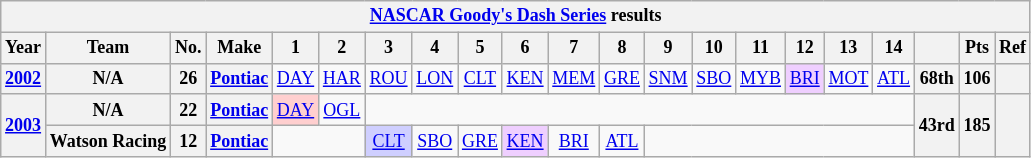<table class="wikitable" style="text-align:center; font-size:75%">
<tr>
<th colspan=32><a href='#'>NASCAR Goody's Dash Series</a> results</th>
</tr>
<tr>
<th>Year</th>
<th>Team</th>
<th>No.</th>
<th>Make</th>
<th>1</th>
<th>2</th>
<th>3</th>
<th>4</th>
<th>5</th>
<th>6</th>
<th>7</th>
<th>8</th>
<th>9</th>
<th>10</th>
<th>11</th>
<th>12</th>
<th>13</th>
<th>14</th>
<th></th>
<th>Pts</th>
<th>Ref</th>
</tr>
<tr>
<th><a href='#'>2002</a></th>
<th>N/A</th>
<th>26</th>
<th><a href='#'>Pontiac</a></th>
<td><a href='#'>DAY</a></td>
<td><a href='#'>HAR</a></td>
<td><a href='#'>ROU</a></td>
<td><a href='#'>LON</a></td>
<td><a href='#'>CLT</a></td>
<td><a href='#'>KEN</a></td>
<td><a href='#'>MEM</a></td>
<td><a href='#'>GRE</a></td>
<td><a href='#'>SNM</a></td>
<td><a href='#'>SBO</a></td>
<td><a href='#'>MYB</a></td>
<td style="background:#EFCFFF;"><a href='#'>BRI</a><br></td>
<td><a href='#'>MOT</a></td>
<td><a href='#'>ATL</a></td>
<th>68th</th>
<th>106</th>
<th></th>
</tr>
<tr>
<th rowspan=2><a href='#'>2003</a></th>
<th>N/A</th>
<th>22</th>
<th><a href='#'>Pontiac</a></th>
<td style="background:#FFCFCF;"><a href='#'>DAY</a><br></td>
<td><a href='#'>OGL</a></td>
<td colspan=12></td>
<th rowspan=2>43rd</th>
<th rowspan=2>185</th>
<th rowspan=2></th>
</tr>
<tr>
<th>Watson Racing</th>
<th>12</th>
<th><a href='#'>Pontiac</a></th>
<td colspan=2></td>
<td style="background:#CFCFFF;"><a href='#'>CLT</a><br></td>
<td><a href='#'>SBO</a></td>
<td><a href='#'>GRE</a></td>
<td style="background:#EFCFFF;"><a href='#'>KEN</a><br></td>
<td><a href='#'>BRI</a></td>
<td><a href='#'>ATL</a></td>
<td colspan=6></td>
</tr>
</table>
